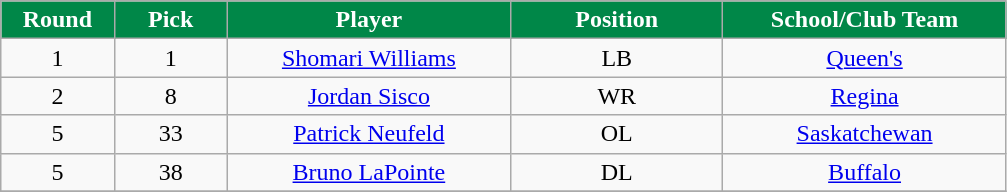<table class="wikitable sortable">
<tr>
<th style="background:#008748;color:White;"  width="8%">Round</th>
<th style="background:#008748;color:White;"  width="8%">Pick</th>
<th style="background:#008748;color:White;"  width="20%">Player</th>
<th style="background:#008748;color:White;"  width="15%">Position</th>
<th style="background:#008748;color:White;"  width="20%">School/Club Team</th>
</tr>
<tr align="center">
<td align=center>1</td>
<td>1</td>
<td><a href='#'>Shomari Williams</a></td>
<td>LB</td>
<td><a href='#'>Queen's</a></td>
</tr>
<tr align="center">
<td align=center>2</td>
<td>8</td>
<td><a href='#'>Jordan Sisco</a></td>
<td>WR</td>
<td><a href='#'>Regina</a></td>
</tr>
<tr align="center">
<td align=center>5</td>
<td>33</td>
<td><a href='#'>Patrick Neufeld</a></td>
<td>OL</td>
<td><a href='#'>Saskatchewan</a></td>
</tr>
<tr align="center">
<td align=center>5</td>
<td>38</td>
<td><a href='#'>Bruno LaPointe</a></td>
<td>DL</td>
<td><a href='#'>Buffalo</a></td>
</tr>
<tr>
</tr>
</table>
